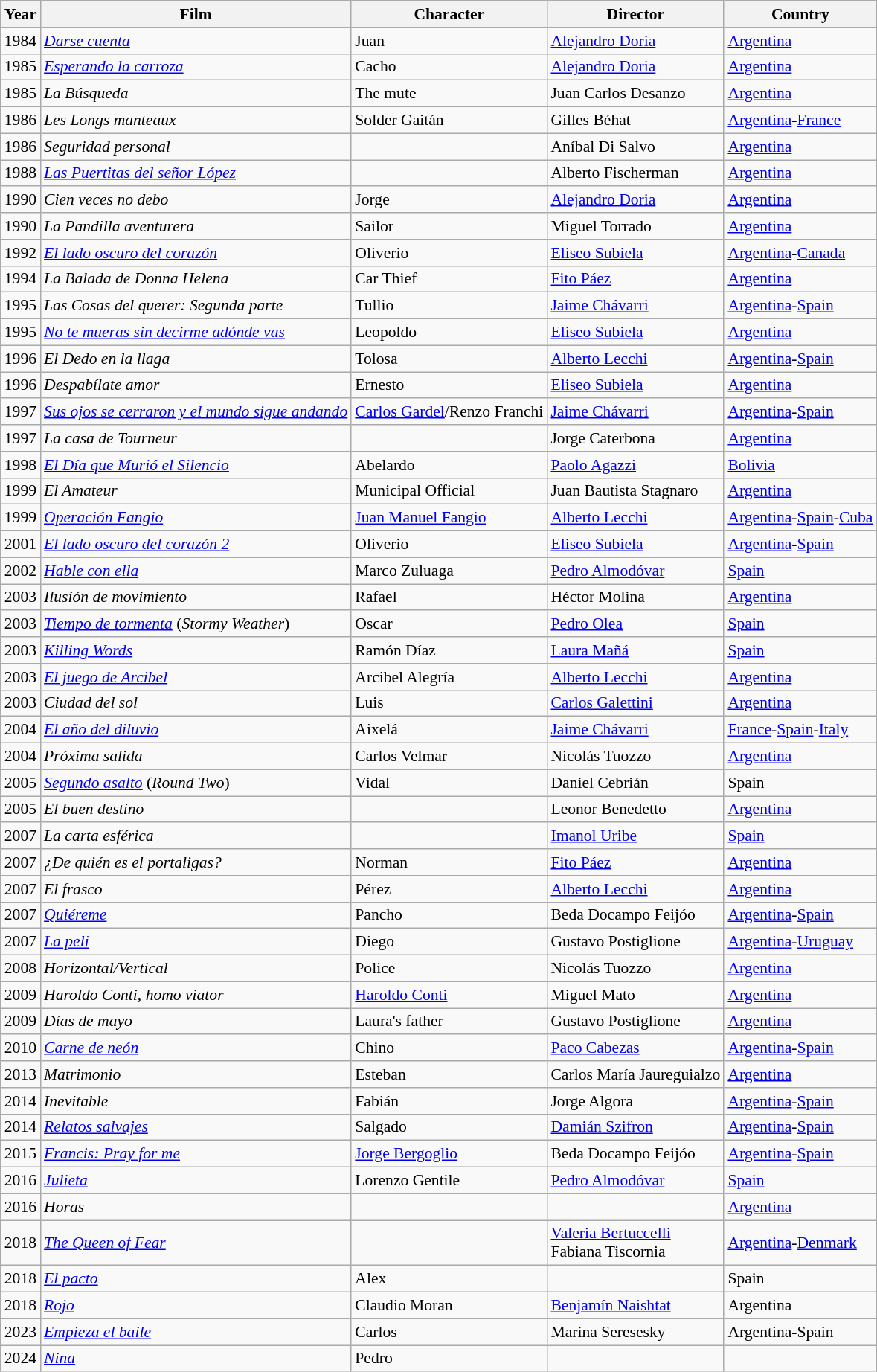<table class="wikitable" style="font-size: 90%;">
<tr>
<th>Year</th>
<th>Film</th>
<th>Character</th>
<th>Director</th>
<th>Country</th>
</tr>
<tr>
<td>1984</td>
<td><em><a href='#'>Darse cuenta</a></em></td>
<td>Juan</td>
<td><a href='#'>Alejandro Doria</a></td>
<td><a href='#'>Argentina</a></td>
</tr>
<tr>
<td>1985</td>
<td><em><a href='#'>Esperando la carroza</a></em></td>
<td>Cacho</td>
<td><a href='#'>Alejandro Doria</a></td>
<td><a href='#'>Argentina</a></td>
</tr>
<tr>
<td>1985</td>
<td><em>La Búsqueda</em></td>
<td>The mute</td>
<td>Juan Carlos Desanzo</td>
<td><a href='#'>Argentina</a></td>
</tr>
<tr>
<td>1986</td>
<td><em>Les Longs manteaux</em></td>
<td>Solder Gaitán</td>
<td>Gilles Béhat</td>
<td><a href='#'>Argentina</a>-<a href='#'>France</a></td>
</tr>
<tr>
<td>1986</td>
<td><em>Seguridad personal</em></td>
<td></td>
<td>Aníbal Di Salvo</td>
<td><a href='#'>Argentina</a></td>
</tr>
<tr>
<td>1988</td>
<td><em><a href='#'>Las Puertitas del señor López</a></em></td>
<td></td>
<td>Alberto Fischerman</td>
<td><a href='#'>Argentina</a></td>
</tr>
<tr>
<td>1990</td>
<td><em>Cien veces no debo</em></td>
<td>Jorge</td>
<td><a href='#'>Alejandro Doria</a></td>
<td><a href='#'>Argentina</a></td>
</tr>
<tr>
<td>1990</td>
<td><em>La Pandilla aventurera</em></td>
<td>Sailor</td>
<td>Miguel Torrado</td>
<td><a href='#'>Argentina</a></td>
</tr>
<tr>
<td>1992</td>
<td><em><a href='#'>El lado oscuro del corazón</a></em></td>
<td>Oliverio</td>
<td><a href='#'>Eliseo Subiela</a></td>
<td><a href='#'>Argentina</a>-<a href='#'>Canada</a></td>
</tr>
<tr>
<td>1994</td>
<td><em>La Balada de Donna Helena</em></td>
<td>Car Thief</td>
<td><a href='#'>Fito Páez</a></td>
<td><a href='#'>Argentina</a></td>
</tr>
<tr>
<td>1995</td>
<td><em>Las Cosas del querer: Segunda parte</em></td>
<td>Tullio</td>
<td><a href='#'>Jaime Chávarri</a></td>
<td><a href='#'>Argentina</a>-<a href='#'>Spain</a></td>
</tr>
<tr>
<td>1995</td>
<td><em><a href='#'>No te mueras sin decirme adónde vas</a></em></td>
<td>Leopoldo</td>
<td><a href='#'>Eliseo Subiela</a></td>
<td><a href='#'>Argentina</a></td>
</tr>
<tr>
<td>1996</td>
<td><em>El Dedo en la llaga</em></td>
<td>Tolosa</td>
<td><a href='#'>Alberto Lecchi</a></td>
<td><a href='#'>Argentina</a>-<a href='#'>Spain</a></td>
</tr>
<tr>
<td>1996</td>
<td><em>Despabílate amor</em></td>
<td>Ernesto</td>
<td><a href='#'>Eliseo Subiela</a></td>
<td><a href='#'>Argentina</a></td>
</tr>
<tr>
<td>1997</td>
<td><em><a href='#'>Sus ojos se cerraron y el mundo sigue andando</a></em></td>
<td><a href='#'>Carlos Gardel</a>/Renzo Franchi</td>
<td><a href='#'>Jaime Chávarri</a></td>
<td><a href='#'>Argentina</a>-<a href='#'>Spain</a></td>
</tr>
<tr>
<td>1997</td>
<td><em>La casa de Tourneur</em></td>
<td></td>
<td>Jorge Caterbona</td>
<td><a href='#'>Argentina</a></td>
</tr>
<tr>
<td>1998</td>
<td><em><a href='#'>El Día que Murió el Silencio</a></em></td>
<td>Abelardo</td>
<td><a href='#'>Paolo Agazzi</a></td>
<td><a href='#'>Bolivia</a></td>
</tr>
<tr>
<td>1999</td>
<td><em>El Amateur</em></td>
<td>Municipal Official</td>
<td>Juan Bautista Stagnaro</td>
<td><a href='#'>Argentina</a></td>
</tr>
<tr>
<td>1999</td>
<td><em><a href='#'>Operación Fangio</a></em></td>
<td><a href='#'>Juan Manuel Fangio</a></td>
<td><a href='#'>Alberto Lecchi</a></td>
<td><a href='#'>Argentina</a>-<a href='#'>Spain</a>-<a href='#'>Cuba</a></td>
</tr>
<tr>
<td>2001</td>
<td><em><a href='#'>El lado oscuro del corazón 2</a></em></td>
<td>Oliverio</td>
<td><a href='#'>Eliseo Subiela</a></td>
<td><a href='#'>Argentina</a>-<a href='#'>Spain</a></td>
</tr>
<tr>
<td>2002</td>
<td><em><a href='#'>Hable con ella</a></em></td>
<td>Marco Zuluaga</td>
<td><a href='#'>Pedro Almodóvar</a></td>
<td><a href='#'>Spain</a></td>
</tr>
<tr>
<td>2003</td>
<td><em>Ilusión de movimiento</em></td>
<td>Rafael</td>
<td>Héctor Molina</td>
<td><a href='#'>Argentina</a></td>
</tr>
<tr>
<td>2003</td>
<td><em><a href='#'>Tiempo de tormenta</a></em> (<em>Stormy Weather</em>)</td>
<td>Oscar</td>
<td><a href='#'>Pedro Olea</a></td>
<td><a href='#'>Spain</a></td>
</tr>
<tr>
<td>2003</td>
<td><em><a href='#'>Killing Words</a></em></td>
<td>Ramón Díaz</td>
<td><a href='#'>Laura Mañá</a></td>
<td><a href='#'>Spain</a></td>
</tr>
<tr>
<td>2003</td>
<td><em><a href='#'>El juego de Arcibel</a></em></td>
<td>Arcibel Alegría</td>
<td><a href='#'>Alberto Lecchi</a></td>
<td><a href='#'>Argentina</a></td>
</tr>
<tr>
<td>2003</td>
<td><em>Ciudad del sol</em></td>
<td>Luis</td>
<td><a href='#'>Carlos Galettini</a></td>
<td><a href='#'>Argentina</a></td>
</tr>
<tr>
<td>2004</td>
<td><em><a href='#'>El año del diluvio</a></em></td>
<td>Aixelá</td>
<td><a href='#'>Jaime Chávarri</a></td>
<td><a href='#'>France</a>-<a href='#'>Spain</a>-<a href='#'>Italy</a></td>
</tr>
<tr>
<td>2004</td>
<td><em>Próxima salida</em></td>
<td>Carlos Velmar</td>
<td>Nicolás Tuozzo</td>
<td><a href='#'>Argentina</a></td>
</tr>
<tr>
<td>2005</td>
<td><em><a href='#'>Segundo asalto</a></em> (<em>Round Two</em>)</td>
<td>Vidal</td>
<td>Daniel Cebrián</td>
<td>Spain</td>
</tr>
<tr>
<td>2005</td>
<td><em>El buen destino</em></td>
<td></td>
<td>Leonor Benedetto</td>
<td><a href='#'>Argentina</a></td>
</tr>
<tr>
<td>2007</td>
<td><em>La carta esférica</em></td>
<td></td>
<td><a href='#'>Imanol Uribe</a></td>
<td><a href='#'>Spain</a></td>
</tr>
<tr>
<td>2007</td>
<td><em>¿De quién es el portaligas?</em></td>
<td>Norman</td>
<td><a href='#'>Fito Páez</a></td>
<td><a href='#'>Argentina</a></td>
</tr>
<tr>
<td>2007</td>
<td><em>El frasco</em></td>
<td>Pérez</td>
<td><a href='#'>Alberto Lecchi</a></td>
<td><a href='#'>Argentina</a></td>
</tr>
<tr>
<td>2007</td>
<td><em><a href='#'>Quiéreme</a></em></td>
<td>Pancho</td>
<td>Beda Docampo Feijóo</td>
<td><a href='#'>Argentina</a>-<a href='#'>Spain</a></td>
</tr>
<tr>
<td>2007</td>
<td><em><a href='#'>La peli</a></em></td>
<td>Diego</td>
<td>Gustavo Postiglione</td>
<td><a href='#'>Argentina</a>-<a href='#'>Uruguay</a></td>
</tr>
<tr>
<td>2008</td>
<td><em>Horizontal/Vertical</em></td>
<td>Police</td>
<td>Nicolás Tuozzo</td>
<td><a href='#'>Argentina</a></td>
</tr>
<tr>
<td>2009</td>
<td><em>Haroldo Conti, homo viator</em></td>
<td><a href='#'>Haroldo Conti</a></td>
<td>Miguel Mato</td>
<td><a href='#'>Argentina</a></td>
</tr>
<tr>
<td>2009</td>
<td><em>Días de mayo</em></td>
<td>Laura's father</td>
<td>Gustavo Postiglione</td>
<td><a href='#'>Argentina</a></td>
</tr>
<tr>
<td>2010</td>
<td><em><a href='#'>Carne de neón</a></em></td>
<td>Chino</td>
<td><a href='#'>Paco Cabezas</a></td>
<td><a href='#'>Argentina</a>-<a href='#'>Spain</a></td>
</tr>
<tr>
<td>2013</td>
<td><em>Matrimonio</em></td>
<td>Esteban</td>
<td>Carlos María Jaureguialzo</td>
<td><a href='#'>Argentina</a></td>
</tr>
<tr>
<td>2014</td>
<td><em>Inevitable</em></td>
<td>Fabián</td>
<td>Jorge Algora</td>
<td><a href='#'>Argentina</a>-<a href='#'>Spain</a></td>
</tr>
<tr>
<td>2014</td>
<td><em><a href='#'>Relatos salvajes</a></em></td>
<td>Salgado</td>
<td><a href='#'>Damián Szifron</a></td>
<td><a href='#'>Argentina</a>-<a href='#'>Spain</a></td>
</tr>
<tr>
<td>2015</td>
<td><em><a href='#'>Francis: Pray for me</a></em></td>
<td><a href='#'>Jorge Bergoglio</a></td>
<td>Beda Docampo Feijóo</td>
<td><a href='#'>Argentina</a>-<a href='#'>Spain</a></td>
</tr>
<tr>
<td>2016</td>
<td><em><a href='#'>Julieta</a></em></td>
<td>Lorenzo Gentile</td>
<td><a href='#'>Pedro Almodóvar</a></td>
<td><a href='#'>Spain</a></td>
</tr>
<tr>
<td>2016</td>
<td><em>Horas</em></td>
<td></td>
<td></td>
<td><a href='#'>Argentina</a></td>
</tr>
<tr>
<td>2018</td>
<td><em><a href='#'>The Queen of Fear</a></em></td>
<td></td>
<td><a href='#'>Valeria Bertuccelli</a><br>Fabiana Tiscornia</td>
<td><a href='#'>Argentina</a>-<a href='#'>Denmark</a></td>
</tr>
<tr>
<td>2018</td>
<td><em><a href='#'>El pacto</a></em></td>
<td>Alex</td>
<td></td>
<td>Spain</td>
</tr>
<tr>
<td>2018</td>
<td><em><a href='#'>Rojo</a></em></td>
<td>Claudio Moran</td>
<td><a href='#'>Benjamín Naishtat</a></td>
<td>Argentina</td>
</tr>
<tr>
<td>2023</td>
<td><em><a href='#'>Empieza el baile</a></em></td>
<td>Carlos</td>
<td>Marina Seresesky</td>
<td>Argentina-Spain</td>
</tr>
<tr>
<td>2024</td>
<td><em><a href='#'>Nina</a></em></td>
<td>Pedro</td>
<td></td>
<td></td>
</tr>
</table>
